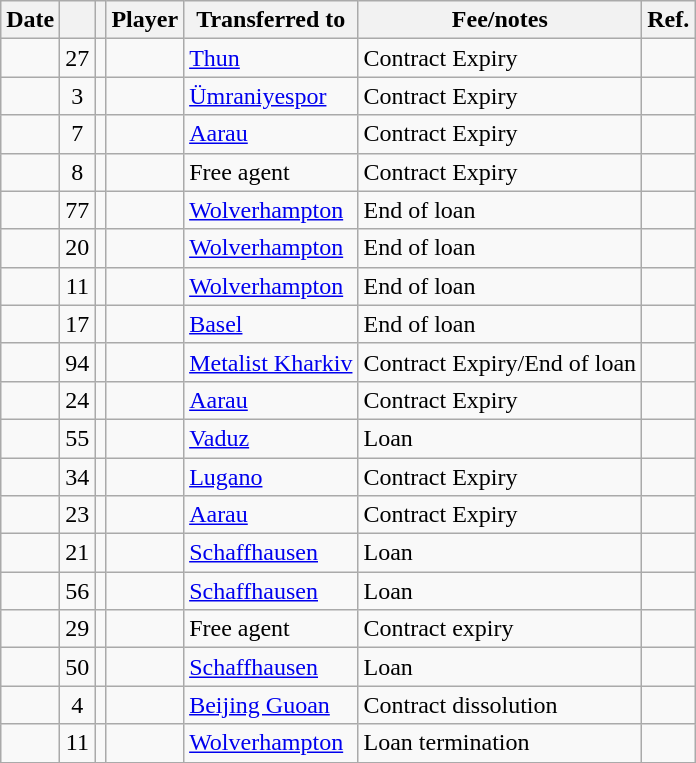<table class="wikitable plainrowheaders sortable">
<tr>
<th scope=col>Date</th>
<th></th>
<th></th>
<th scope=col>Player</th>
<th>Transferred to</th>
<th !scope=col>Fee/notes</th>
<th scope=col>Ref.</th>
</tr>
<tr>
<td></td>
<td style="text-align:center">27</td>
<td style="text-align:center"></td>
<td></td>
<td> <a href='#'>Thun</a></td>
<td>Contract Expiry</td>
<td></td>
</tr>
<tr>
<td></td>
<td style="text-align:center">3</td>
<td style="text-align:center"></td>
<td></td>
<td> <a href='#'>Ümraniyespor</a></td>
<td>Contract Expiry</td>
<td></td>
</tr>
<tr>
<td></td>
<td style="text-align:center">7</td>
<td style="text-align:center"></td>
<td></td>
<td> <a href='#'>Aarau</a></td>
<td>Contract Expiry</td>
<td></td>
</tr>
<tr>
<td></td>
<td style="text-align:center">8</td>
<td style="text-align:center"></td>
<td></td>
<td> Free agent</td>
<td>Contract Expiry</td>
<td></td>
</tr>
<tr>
<td></td>
<td style="text-align:center">77</td>
<td style="text-align:center"></td>
<td></td>
<td> <a href='#'>Wolverhampton</a></td>
<td>End of loan</td>
<td></td>
</tr>
<tr>
<td></td>
<td style="text-align:center">20</td>
<td style="text-align:center"></td>
<td></td>
<td> <a href='#'>Wolverhampton</a></td>
<td>End of loan</td>
<td></td>
</tr>
<tr>
<td></td>
<td style="text-align:center">11</td>
<td style="text-align:center"></td>
<td></td>
<td> <a href='#'>Wolverhampton</a></td>
<td>End of loan</td>
<td></td>
</tr>
<tr>
<td></td>
<td style="text-align:center">17</td>
<td style="text-align:center"></td>
<td></td>
<td> <a href='#'>Basel</a></td>
<td>End of loan</td>
<td></td>
</tr>
<tr>
<td></td>
<td style="text-align:center">94</td>
<td style="text-align:center"></td>
<td></td>
<td> <a href='#'>Metalist Kharkiv</a></td>
<td>Contract Expiry/End of loan</td>
<td></td>
</tr>
<tr>
<td></td>
<td style="text-align:center">24</td>
<td style="text-align:center"></td>
<td></td>
<td> <a href='#'>Aarau</a></td>
<td>Contract Expiry</td>
<td></td>
</tr>
<tr>
<td></td>
<td style="text-align:center">55</td>
<td style="text-align:center"></td>
<td></td>
<td> <a href='#'>Vaduz</a></td>
<td>Loan</td>
<td></td>
</tr>
<tr>
<td></td>
<td style="text-align:center">34</td>
<td style="text-align:center"></td>
<td></td>
<td> <a href='#'>Lugano</a></td>
<td>Contract Expiry</td>
<td></td>
</tr>
<tr>
<td></td>
<td style="text-align:center">23</td>
<td style="text-align:center"></td>
<td></td>
<td> <a href='#'>Aarau</a></td>
<td>Contract Expiry</td>
<td></td>
</tr>
<tr>
<td></td>
<td style="text-align:center">21</td>
<td style="text-align:center"></td>
<td></td>
<td> <a href='#'>Schaffhausen</a></td>
<td>Loan</td>
<td></td>
</tr>
<tr>
<td></td>
<td style="text-align:center">56</td>
<td style="text-align:center"></td>
<td></td>
<td> <a href='#'>Schaffhausen</a></td>
<td>Loan</td>
<td></td>
</tr>
<tr>
<td></td>
<td style="text-align:center">29</td>
<td style="text-align:center"></td>
<td></td>
<td> Free agent</td>
<td>Contract expiry</td>
<td></td>
</tr>
<tr>
<td></td>
<td style="text-align:center">50</td>
<td style="text-align:center"></td>
<td></td>
<td> <a href='#'>Schaffhausen</a></td>
<td>Loan</td>
<td></td>
</tr>
<tr>
<td></td>
<td style="text-align:center">4</td>
<td style="text-align:center"></td>
<td></td>
<td> <a href='#'>Beijing Guoan</a></td>
<td>Contract dissolution</td>
<td></td>
</tr>
<tr>
<td></td>
<td style="text-align:center">11</td>
<td style="text-align:center"></td>
<td></td>
<td> <a href='#'>Wolverhampton</a></td>
<td>Loan termination</td>
<td></td>
</tr>
<tr>
</tr>
</table>
